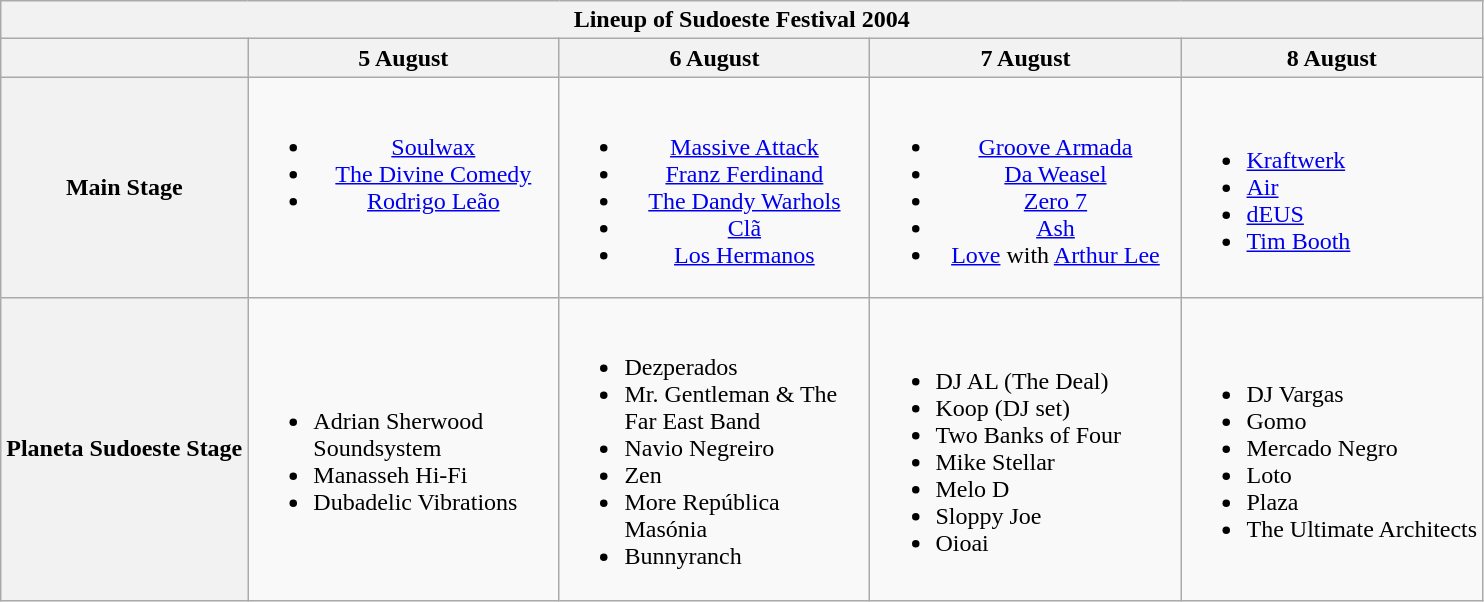<table class="wikitable mw-collapsible">
<tr>
<th colspan="5">Lineup of Sudoeste Festival 2004</th>
</tr>
<tr>
<th></th>
<th>5 August</th>
<th>6 August</th>
<th>7 August</th>
<th>8 August</th>
</tr>
<tr>
<th><strong>Main Stage</strong></th>
<td width="200" align="center" valign="top"><br><ul><li><a href='#'>Soulwax</a></li><li><a href='#'>The Divine Comedy</a></li><li><a href='#'>Rodrigo Leão</a></li></ul></td>
<td width="200" align="center" valign="top"><br><ul><li><a href='#'>Massive Attack</a></li><li><a href='#'>Franz Ferdinand</a></li><li><a href='#'>The Dandy Warhols</a></li><li><a href='#'>Clã</a></li><li><a href='#'>Los Hermanos</a></li></ul></td>
<td width="200" align="center" valign="top"><br><ul><li><a href='#'>Groove Armada</a></li><li><a href='#'>Da Weasel</a></li><li><a href='#'>Zero 7</a></li><li><a href='#'>Ash</a></li><li><a href='#'>Love</a> with <a href='#'>Arthur Lee</a></li></ul></td>
<td><br><ul><li><a href='#'>Kraftwerk</a></li><li><a href='#'>Air</a></li><li><a href='#'>dEUS</a></li><li><a href='#'>Tim Booth</a></li></ul></td>
</tr>
<tr>
<th><strong>Planeta Sudoeste Stage</strong></th>
<td><br><ul><li>Adrian Sherwood Soundsystem</li><li>Manasseh Hi-Fi</li><li>Dubadelic Vibrations</li></ul></td>
<td><br><ul><li>Dezperados</li><li>Mr. Gentleman & The Far East Band</li><li>Navio Negreiro</li><li>Zen</li><li>More República Masónia</li><li>Bunnyranch</li></ul></td>
<td><br><ul><li>DJ AL (The Deal)</li><li>Koop (DJ set)</li><li>Two Banks of Four</li><li>Mike Stellar</li><li>Melo D</li><li>Sloppy Joe</li><li>Oioai</li></ul></td>
<td><br><ul><li>DJ Vargas</li><li>Gomo</li><li>Mercado Negro</li><li>Loto</li><li>Plaza</li><li>The Ultimate Architects</li></ul></td>
</tr>
</table>
